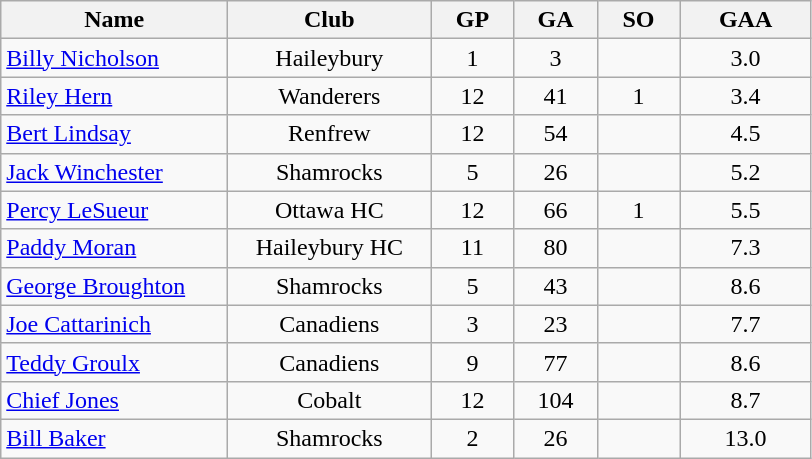<table class="wikitable" style="text-align:center;">
<tr>
<th style="width:9em">Name</th>
<th style="width:8em">Club</th>
<th style="width:3em">GP</th>
<th style="width:3em">GA</th>
<th style="width:3em">SO</th>
<th style="width:5em">GAA</th>
</tr>
<tr>
<td align="left"><a href='#'>Billy Nicholson</a></td>
<td>Haileybury</td>
<td>1</td>
<td>3</td>
<td></td>
<td>3.0</td>
</tr>
<tr>
<td align="left"><a href='#'>Riley Hern</a></td>
<td>Wanderers</td>
<td>12</td>
<td>41</td>
<td>1</td>
<td>3.4</td>
</tr>
<tr>
<td align="left"><a href='#'>Bert Lindsay</a></td>
<td>Renfrew</td>
<td>12</td>
<td>54</td>
<td></td>
<td>4.5</td>
</tr>
<tr>
<td align="left"><a href='#'>Jack Winchester</a></td>
<td>Shamrocks</td>
<td>5</td>
<td>26</td>
<td></td>
<td>5.2</td>
</tr>
<tr>
<td align="left"><a href='#'>Percy LeSueur</a></td>
<td>Ottawa HC</td>
<td>12</td>
<td>66</td>
<td>1</td>
<td>5.5</td>
</tr>
<tr>
<td align="left"><a href='#'>Paddy Moran</a></td>
<td>Haileybury HC</td>
<td>11</td>
<td>80</td>
<td></td>
<td>7.3</td>
</tr>
<tr>
<td align="left"><a href='#'>George Broughton</a></td>
<td>Shamrocks</td>
<td>5</td>
<td>43</td>
<td></td>
<td>8.6</td>
</tr>
<tr>
<td align="left"><a href='#'>Joe Cattarinich</a></td>
<td>Canadiens</td>
<td>3</td>
<td>23</td>
<td></td>
<td>7.7</td>
</tr>
<tr>
<td align="left"><a href='#'>Teddy Groulx</a></td>
<td>Canadiens</td>
<td>9</td>
<td>77</td>
<td></td>
<td>8.6</td>
</tr>
<tr>
<td align="left"><a href='#'>Chief Jones</a></td>
<td>Cobalt</td>
<td>12</td>
<td>104</td>
<td></td>
<td>8.7</td>
</tr>
<tr>
<td align="left"><a href='#'>Bill Baker</a></td>
<td>Shamrocks</td>
<td>2</td>
<td>26</td>
<td></td>
<td>13.0</td>
</tr>
</table>
